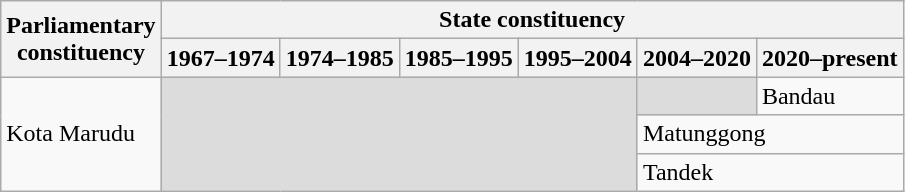<table class=wikitable>
<tr>
<th rowspan=2>Parliamentary<br>constituency</th>
<th colspan=6>State constituency</th>
</tr>
<tr>
<th>1967–1974</th>
<th>1974–1985</th>
<th>1985–1995</th>
<th>1995–2004</th>
<th>2004–2020</th>
<th>2020–present</th>
</tr>
<tr>
<td rowspan=3>Kota Marudu</td>
<td colspan="4" rowspan="3" bgcolor="dcdcdc"></td>
<td bgcolor="dcdcdc"></td>
<td>Bandau</td>
</tr>
<tr>
<td colspan="2">Matunggong</td>
</tr>
<tr>
<td colspan="2">Tandek</td>
</tr>
</table>
